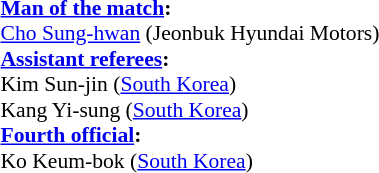<table width=100% style="font-size: 90%">
<tr>
<td><br><strong><a href='#'>Man of the match</a>:</strong>
<br><a href='#'>Cho Sung-hwan</a> (Jeonbuk Hyundai Motors)<br><strong><a href='#'>Assistant referees</a>:</strong>
<br>Kim Sun-jin (<a href='#'>South Korea</a>)
<br>Kang Yi-sung (<a href='#'>South Korea</a>)
<br><strong><a href='#'>Fourth official</a>:</strong>
<br>Ko Keum-bok (<a href='#'>South Korea</a>)</td>
</tr>
</table>
